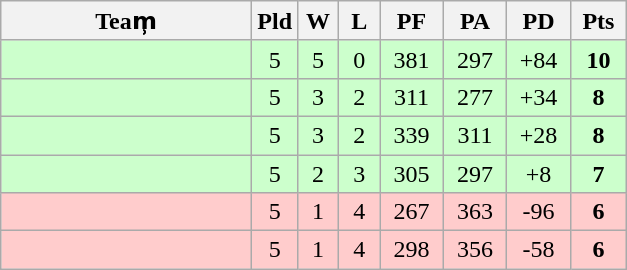<table class=wikitable style="text-align:center">
<tr>
<th width=160>Team̹̹</th>
<th width=20>Pld</th>
<th width=20>W</th>
<th width=20>L</th>
<th width=35>PF</th>
<th width=35>PA</th>
<th width=35>PD</th>
<th width=30>Pts</th>
</tr>
<tr bgcolor=#ccffcc>
<td align=left></td>
<td>5</td>
<td>5</td>
<td>0</td>
<td>381</td>
<td>297</td>
<td>+84</td>
<td><strong>10</strong></td>
</tr>
<tr bgcolor=#ccffcc>
<td align=left></td>
<td>5</td>
<td>3</td>
<td>2</td>
<td>311</td>
<td>277</td>
<td>+34</td>
<td><strong>8</strong></td>
</tr>
<tr bgcolor=#ccffcc>
<td align=left></td>
<td>5</td>
<td>3</td>
<td>2</td>
<td>339</td>
<td>311</td>
<td>+28</td>
<td><strong>8</strong></td>
</tr>
<tr bgcolor=#ccffcc>
<td align=left></td>
<td>5</td>
<td>2</td>
<td>3</td>
<td>305</td>
<td>297</td>
<td>+8</td>
<td><strong>7</strong></td>
</tr>
<tr bgcolor=#ffcccc>
<td align=left></td>
<td>5</td>
<td>1</td>
<td>4</td>
<td>267</td>
<td>363</td>
<td>-96</td>
<td><strong>6</strong></td>
</tr>
<tr bgcolor=#ffcccc>
<td align=left></td>
<td>5</td>
<td>1</td>
<td>4</td>
<td>298</td>
<td>356</td>
<td>-58</td>
<td><strong>6</strong></td>
</tr>
</table>
